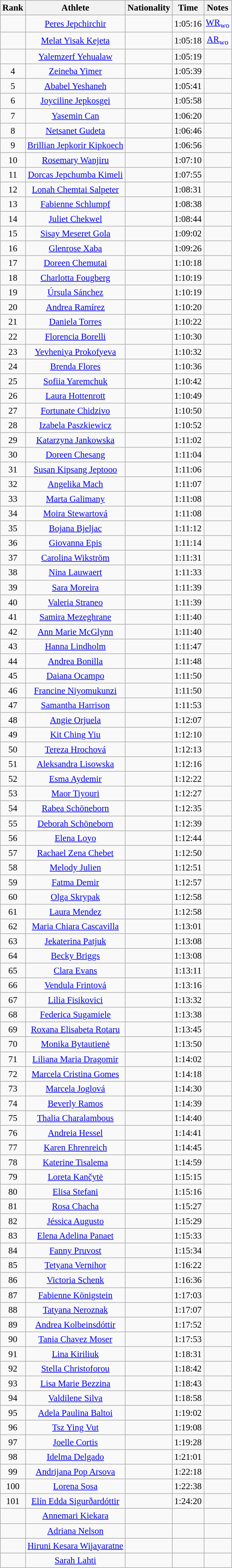<table class="wikitable sortable"  style="text-align:center; font-size:95%">
<tr>
<th>Rank</th>
<th>Athlete</th>
<th>Nationality</th>
<th>Time</th>
<th>Notes</th>
</tr>
<tr>
<td></td>
<td><a href='#'>Peres Jepchirchir</a></td>
<td align=left></td>
<td>1:05:16</td>
<td><a href='#'>WR<sub>wo</sub></a></td>
</tr>
<tr>
<td></td>
<td><a href='#'>Melat Yisak Kejeta</a></td>
<td align=left></td>
<td>1:05:18</td>
<td><a href='#'>AR<sub>wo</sub></a></td>
</tr>
<tr>
<td></td>
<td><a href='#'>Yalemzerf Yehualaw</a></td>
<td align=left></td>
<td>1:05:19</td>
<td></td>
</tr>
<tr>
<td>4</td>
<td><a href='#'>Zeineba Yimer</a></td>
<td align=left></td>
<td>1:05:39</td>
<td></td>
</tr>
<tr>
<td>5</td>
<td><a href='#'>Ababel Yeshaneh</a></td>
<td align=left></td>
<td>1:05:41</td>
<td></td>
</tr>
<tr>
<td>6</td>
<td><a href='#'>Joyciline Jepkosgei</a></td>
<td align=left></td>
<td>1:05:58</td>
<td></td>
</tr>
<tr>
<td>7</td>
<td><a href='#'>Yasemin Can</a></td>
<td align=left></td>
<td>1:06:20</td>
<td></td>
</tr>
<tr>
<td>8</td>
<td><a href='#'>Netsanet Gudeta</a></td>
<td align=left></td>
<td>1:06:46</td>
<td></td>
</tr>
<tr>
<td>9</td>
<td><a href='#'>Brillian Jepkorir Kipkoech</a></td>
<td align=left></td>
<td>1:06:56</td>
<td></td>
</tr>
<tr>
<td>10</td>
<td><a href='#'>Rosemary Wanjiru</a></td>
<td align=left></td>
<td>1:07:10</td>
<td></td>
</tr>
<tr>
<td>11</td>
<td><a href='#'>Dorcas Jepchumba Kimeli</a></td>
<td align=left></td>
<td>1:07:55</td>
<td></td>
</tr>
<tr>
<td>12</td>
<td><a href='#'>Lonah Chemtai Salpeter</a></td>
<td align=left></td>
<td>1:08:31</td>
<td></td>
</tr>
<tr>
<td>13</td>
<td><a href='#'>Fabienne Schlumpf</a></td>
<td align=left></td>
<td>1:08:38</td>
<td></td>
</tr>
<tr>
<td>14</td>
<td><a href='#'>Juliet Chekwel</a></td>
<td align=left></td>
<td>1:08:44</td>
<td></td>
</tr>
<tr>
<td>15</td>
<td><a href='#'>Sisay Meseret Gola</a></td>
<td align=left></td>
<td>1:09:02</td>
<td></td>
</tr>
<tr>
<td>16</td>
<td><a href='#'>Glenrose Xaba</a></td>
<td align=left></td>
<td>1:09:26</td>
<td></td>
</tr>
<tr>
<td>17</td>
<td><a href='#'>Doreen Chemutai</a></td>
<td align=left></td>
<td>1:10:18</td>
<td></td>
</tr>
<tr>
<td>18</td>
<td><a href='#'>Charlotta Fougberg</a></td>
<td align=left></td>
<td>1:10:19</td>
<td></td>
</tr>
<tr>
<td>19</td>
<td><a href='#'>Úrsula Sánchez</a></td>
<td align=left></td>
<td>1:10:19</td>
<td></td>
</tr>
<tr>
<td>20</td>
<td><a href='#'>Andrea Ramírez</a></td>
<td align=left></td>
<td>1:10:20</td>
<td></td>
</tr>
<tr>
<td>21</td>
<td><a href='#'>Daniela Torres</a></td>
<td align=left></td>
<td>1:10:22</td>
<td></td>
</tr>
<tr>
<td>22</td>
<td><a href='#'>Florencia Borelli</a></td>
<td align=left></td>
<td>1:10:30</td>
<td></td>
</tr>
<tr>
<td>23</td>
<td><a href='#'>Yevheniya Prokofyeva</a></td>
<td align=left></td>
<td>1:10:32</td>
<td></td>
</tr>
<tr>
<td>24</td>
<td><a href='#'>Brenda Flores</a></td>
<td align=left></td>
<td>1:10:36</td>
<td></td>
</tr>
<tr>
<td>25</td>
<td><a href='#'>Sofiia Yaremchuk</a></td>
<td align=left></td>
<td>1:10:42</td>
<td></td>
</tr>
<tr>
<td>26</td>
<td><a href='#'>Laura Hottenrott</a></td>
<td align=left></td>
<td>1:10:49</td>
<td></td>
</tr>
<tr>
<td>27</td>
<td><a href='#'>Fortunate Chidzivo</a></td>
<td align=left></td>
<td>1:10:50</td>
<td></td>
</tr>
<tr>
<td>28</td>
<td><a href='#'>Izabela Paszkiewicz</a></td>
<td align=left></td>
<td>1:10:52</td>
<td></td>
</tr>
<tr>
<td>29</td>
<td><a href='#'>Katarzyna Jankowska</a></td>
<td align=left></td>
<td>1:11:02</td>
<td></td>
</tr>
<tr>
<td>30</td>
<td><a href='#'>Doreen Chesang</a></td>
<td align=left></td>
<td>1:11:04</td>
<td></td>
</tr>
<tr>
<td>31</td>
<td><a href='#'>Susan Kipsang Jeptooo</a></td>
<td align=left></td>
<td>1:11:06</td>
<td></td>
</tr>
<tr>
<td>32</td>
<td><a href='#'>Angelika Mach</a></td>
<td align=left></td>
<td>1:11:07</td>
<td></td>
</tr>
<tr>
<td>33</td>
<td><a href='#'>Marta Galimany</a></td>
<td align=left></td>
<td>1:11:08</td>
<td></td>
</tr>
<tr>
<td>34</td>
<td><a href='#'>Moira Stewartová</a></td>
<td align=left></td>
<td>1:11:08</td>
<td></td>
</tr>
<tr>
<td>35</td>
<td><a href='#'>Bojana Bjeljac</a></td>
<td align=left></td>
<td>1:11:12</td>
<td></td>
</tr>
<tr>
<td>36</td>
<td><a href='#'>Giovanna Epis</a></td>
<td align=left></td>
<td>1:11:14</td>
<td></td>
</tr>
<tr>
<td>37</td>
<td><a href='#'>Carolina Wikström</a></td>
<td align=left></td>
<td>1:11:31</td>
<td></td>
</tr>
<tr>
<td>38</td>
<td><a href='#'>Nina Lauwaert</a></td>
<td align=left></td>
<td>1:11:33</td>
<td></td>
</tr>
<tr>
<td>39</td>
<td><a href='#'>Sara Moreira</a></td>
<td align=left></td>
<td>1:11:39</td>
<td></td>
</tr>
<tr>
<td>40</td>
<td><a href='#'>Valeria Straneo</a></td>
<td align=left></td>
<td>1:11:39</td>
<td></td>
</tr>
<tr>
<td>41</td>
<td><a href='#'>Samira Mezeghrane</a></td>
<td align=left></td>
<td>1:11:40</td>
<td></td>
</tr>
<tr>
<td>42</td>
<td><a href='#'>Ann Marie McGlynn</a></td>
<td align=left></td>
<td>1:11:40</td>
<td></td>
</tr>
<tr>
<td>43</td>
<td><a href='#'>Hanna Lindholm</a></td>
<td align=left></td>
<td>1:11:47</td>
<td></td>
</tr>
<tr>
<td>44</td>
<td><a href='#'>Andrea Bonilla</a></td>
<td align=left></td>
<td>1:11:48</td>
<td></td>
</tr>
<tr>
<td>45</td>
<td><a href='#'>Daiana Ocampo</a></td>
<td align=left></td>
<td>1:11:50</td>
<td></td>
</tr>
<tr>
<td>46</td>
<td><a href='#'>Francine Niyomukunzi</a></td>
<td align=left></td>
<td>1:11:50</td>
<td></td>
</tr>
<tr>
<td>47</td>
<td><a href='#'>Samantha Harrison</a></td>
<td align=left></td>
<td>1:11:53</td>
<td></td>
</tr>
<tr>
<td>48</td>
<td><a href='#'>Angie Orjuela</a></td>
<td align=left></td>
<td>1:12:07</td>
<td></td>
</tr>
<tr>
<td>49</td>
<td><a href='#'>Kit Ching Yiu</a></td>
<td align=left></td>
<td>1:12:10</td>
<td></td>
</tr>
<tr>
<td>50</td>
<td><a href='#'>Tereza Hrochová</a></td>
<td align=left></td>
<td>1:12:13</td>
<td></td>
</tr>
<tr>
<td>51</td>
<td><a href='#'>Aleksandra Lisowska</a></td>
<td align=left></td>
<td>1:12:16</td>
<td></td>
</tr>
<tr>
<td>52</td>
<td><a href='#'>Esma Aydemir</a></td>
<td align=left></td>
<td>1:12:22</td>
<td></td>
</tr>
<tr>
<td>53</td>
<td><a href='#'>Maor Tiyouri</a></td>
<td align=left></td>
<td>1:12:27</td>
<td></td>
</tr>
<tr>
<td>54</td>
<td><a href='#'>Rabea Schöneborn</a></td>
<td align=left></td>
<td>1:12:35</td>
<td></td>
</tr>
<tr>
<td>55</td>
<td><a href='#'>Deborah Schöneborn</a></td>
<td align=left></td>
<td>1:12:39</td>
<td></td>
</tr>
<tr>
<td>56</td>
<td><a href='#'>Elena Loyo</a></td>
<td align=left></td>
<td>1:12:44</td>
<td></td>
</tr>
<tr>
<td>57</td>
<td><a href='#'>Rachael Zena Chebet</a></td>
<td align=left></td>
<td>1:12:50</td>
<td></td>
</tr>
<tr>
<td>58</td>
<td><a href='#'>Melody Julien</a></td>
<td align=left></td>
<td>1:12:51</td>
<td></td>
</tr>
<tr>
<td>59</td>
<td><a href='#'>Fatma Demir</a></td>
<td align=left></td>
<td>1:12:57</td>
<td></td>
</tr>
<tr>
<td>60</td>
<td><a href='#'>Olga Skrypak</a></td>
<td align=left></td>
<td>1:12:58</td>
<td></td>
</tr>
<tr>
<td>61</td>
<td><a href='#'>Laura Mendez</a></td>
<td align=left></td>
<td>1:12:58</td>
<td></td>
</tr>
<tr>
<td>62</td>
<td><a href='#'>Maria Chiara Cascavilla</a></td>
<td align=left></td>
<td>1:13:01</td>
<td></td>
</tr>
<tr>
<td>63</td>
<td><a href='#'>Jekaterina Patjuk</a></td>
<td align=left></td>
<td>1:13:08</td>
<td></td>
</tr>
<tr>
<td>64</td>
<td><a href='#'>Becky Briggs</a></td>
<td align=left></td>
<td>1:13:08</td>
<td></td>
</tr>
<tr>
<td>65</td>
<td><a href='#'>Clara Evans</a></td>
<td align=left></td>
<td>1:13:11</td>
<td></td>
</tr>
<tr>
<td>66</td>
<td><a href='#'>Vendula Frintová</a></td>
<td align=left></td>
<td>1:13:16</td>
<td></td>
</tr>
<tr>
<td>67</td>
<td><a href='#'>Lilia Fisikovici</a></td>
<td align=left></td>
<td>1:13:32</td>
<td></td>
</tr>
<tr>
<td>68</td>
<td><a href='#'>Federica Sugamiele</a></td>
<td align=left></td>
<td>1:13:38</td>
<td></td>
</tr>
<tr>
<td>69</td>
<td><a href='#'>Roxana Elisabeta Rotaru</a></td>
<td align=left></td>
<td>1:13:45</td>
<td></td>
</tr>
<tr>
<td>70</td>
<td><a href='#'>Monika Bytautienė</a></td>
<td align=left></td>
<td>1:13:50</td>
<td></td>
</tr>
<tr>
<td>71</td>
<td><a href='#'>Liliana Maria Dragomir</a></td>
<td align=left></td>
<td>1:14:02</td>
<td></td>
</tr>
<tr>
<td>72</td>
<td><a href='#'>Marcela Cristina Gomes</a></td>
<td align=left></td>
<td>1:14:18</td>
<td></td>
</tr>
<tr>
<td>73</td>
<td><a href='#'>Marcela Joglová</a></td>
<td align=left></td>
<td>1:14:30</td>
<td></td>
</tr>
<tr>
<td>74</td>
<td><a href='#'>Beverly Ramos</a></td>
<td align=left></td>
<td>1:14:39</td>
<td></td>
</tr>
<tr>
<td>75</td>
<td><a href='#'>Thalia Charalambous</a></td>
<td align=left></td>
<td>1:14:40</td>
<td></td>
</tr>
<tr>
<td>76</td>
<td><a href='#'>Andreia Hessel</a></td>
<td align=left></td>
<td>1:14:41</td>
<td></td>
</tr>
<tr>
<td>77</td>
<td><a href='#'>Karen Ehrenreich</a></td>
<td align=left></td>
<td>1:14:45</td>
<td></td>
</tr>
<tr>
<td>78</td>
<td><a href='#'>Katerine Tisalema</a></td>
<td align=left></td>
<td>1:14:59</td>
<td></td>
</tr>
<tr>
<td>79</td>
<td><a href='#'>Loreta Kančytė</a></td>
<td align=left></td>
<td>1:15:15</td>
<td></td>
</tr>
<tr>
<td>80</td>
<td><a href='#'>Elisa Stefani</a></td>
<td align=left></td>
<td>1:15:16</td>
<td></td>
</tr>
<tr>
<td>81</td>
<td><a href='#'>Rosa Chacha</a></td>
<td align=left></td>
<td>1:15:27</td>
<td></td>
</tr>
<tr>
<td>82</td>
<td><a href='#'>Jéssica Augusto</a></td>
<td align=left></td>
<td>1:15:29</td>
<td></td>
</tr>
<tr>
<td>83</td>
<td><a href='#'>Elena Adelina Panaet</a></td>
<td align=left></td>
<td>1:15:33</td>
<td></td>
</tr>
<tr>
<td>84</td>
<td><a href='#'>Fanny Pruvost</a></td>
<td align=left></td>
<td>1:15:34</td>
<td></td>
</tr>
<tr>
<td>85</td>
<td><a href='#'>Tetyana Vernihor</a></td>
<td align=left></td>
<td>1:16:22</td>
<td></td>
</tr>
<tr>
<td>86</td>
<td><a href='#'>Victoria Schenk</a></td>
<td align=left></td>
<td>1:16:36</td>
<td></td>
</tr>
<tr>
<td>87</td>
<td><a href='#'>Fabienne Königstein</a></td>
<td align=left></td>
<td>1:17:03</td>
<td></td>
</tr>
<tr>
<td>88</td>
<td><a href='#'>Tatyana Neroznak</a></td>
<td align=left></td>
<td>1:17:07</td>
<td></td>
</tr>
<tr>
<td>89</td>
<td><a href='#'>Andrea Kolbeinsdóttir</a></td>
<td align=left></td>
<td>1:17:52</td>
<td></td>
</tr>
<tr>
<td>90</td>
<td><a href='#'>Tania Chavez Moser</a></td>
<td align=left></td>
<td>1:17:53</td>
<td></td>
</tr>
<tr>
<td>91</td>
<td><a href='#'>Lina Kiriliuk</a></td>
<td align=left></td>
<td>1:18:31</td>
<td></td>
</tr>
<tr>
<td>92</td>
<td><a href='#'>Stella Christoforou</a></td>
<td align=left></td>
<td>1:18:42</td>
<td></td>
</tr>
<tr>
<td>93</td>
<td><a href='#'>Lisa Marie Bezzina</a></td>
<td align=left></td>
<td>1:18:43</td>
<td></td>
</tr>
<tr>
<td>94</td>
<td><a href='#'>Valdilene Silva</a></td>
<td align=left></td>
<td>1:18:58</td>
<td></td>
</tr>
<tr>
<td>95</td>
<td><a href='#'>Adela Paulina Baltoi</a></td>
<td align=left></td>
<td>1:19:02</td>
<td></td>
</tr>
<tr>
<td>96</td>
<td><a href='#'>Tsz Ying Vut</a></td>
<td align=left></td>
<td>1:19:08</td>
<td></td>
</tr>
<tr>
<td>97</td>
<td><a href='#'>Joelle Cortis</a></td>
<td align=left></td>
<td>1:19:28</td>
<td></td>
</tr>
<tr>
<td>98</td>
<td><a href='#'>Idelma Delgado</a></td>
<td align=left></td>
<td>1:21:01</td>
<td></td>
</tr>
<tr>
<td>99</td>
<td><a href='#'>Andrijana Pop Arsova</a></td>
<td align=left></td>
<td>1:22:18</td>
<td></td>
</tr>
<tr>
<td>100</td>
<td><a href='#'>Lorena Sosa</a></td>
<td align=left></td>
<td>1:22:38</td>
<td></td>
</tr>
<tr>
<td>101</td>
<td><a href='#'>Elín Edda Sigurðardóttir</a></td>
<td align=left></td>
<td>1:24:20</td>
<td></td>
</tr>
<tr>
<td></td>
<td><a href='#'>Annemari Kiekara</a></td>
<td align=left></td>
<td></td>
<td></td>
</tr>
<tr>
<td></td>
<td><a href='#'>Adriana Nelson</a></td>
<td align=left></td>
<td></td>
<td></td>
</tr>
<tr>
<td></td>
<td><a href='#'>Hiruni Kesara Wijayaratne</a></td>
<td align=left></td>
<td></td>
<td></td>
</tr>
<tr>
<td></td>
<td><a href='#'>Sarah Lahti</a></td>
<td align=left></td>
<td></td>
<td></td>
</tr>
</table>
